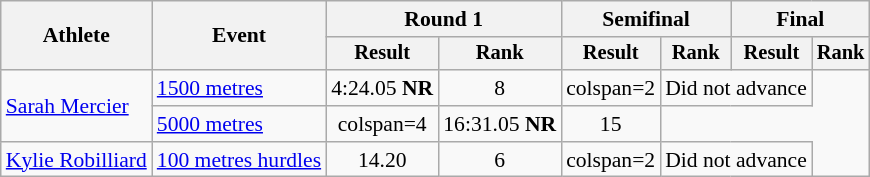<table class=wikitable style="font-size:90%">
<tr>
<th rowspan="2">Athlete</th>
<th rowspan="2">Event</th>
<th colspan="2">Round 1</th>
<th colspan="2">Semifinal</th>
<th colspan="2">Final</th>
</tr>
<tr style="font-size:95%">
<th>Result</th>
<th>Rank</th>
<th>Result</th>
<th>Rank</th>
<th>Result</th>
<th>Rank</th>
</tr>
<tr align=center>
<td align=left rowspan=2><a href='#'>Sarah Mercier</a></td>
<td align=left><a href='#'>1500 metres</a></td>
<td>4:24.05 <strong>NR</strong></td>
<td>8</td>
<td>colspan=2 </td>
<td colspan=2>Did not advance</td>
</tr>
<tr align=center>
<td align=left><a href='#'>5000 metres</a></td>
<td>colspan=4 </td>
<td>16:31.05  <strong>NR</strong></td>
<td>15</td>
</tr>
<tr align=center>
<td align=left><a href='#'>Kylie Robilliard</a></td>
<td align=left><a href='#'>100 metres hurdles</a></td>
<td>14.20</td>
<td>6</td>
<td>colspan=2 </td>
<td colspan=2>Did not advance</td>
</tr>
</table>
